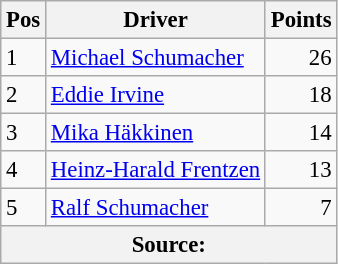<table class="wikitable" style="font-size: 95%;">
<tr>
<th>Pos</th>
<th>Driver</th>
<th>Points</th>
</tr>
<tr>
<td>1</td>
<td> <a href='#'>Michael Schumacher</a></td>
<td align="right">26</td>
</tr>
<tr>
<td>2</td>
<td>  <a href='#'>Eddie Irvine</a></td>
<td align="right">18</td>
</tr>
<tr>
<td>3</td>
<td> <a href='#'>Mika Häkkinen</a></td>
<td align="right">14</td>
</tr>
<tr>
<td>4</td>
<td> <a href='#'>Heinz-Harald Frentzen</a></td>
<td align="right">13</td>
</tr>
<tr>
<td>5</td>
<td> <a href='#'>Ralf Schumacher</a></td>
<td align="right">7</td>
</tr>
<tr>
<th colspan=4>Source:</th>
</tr>
</table>
